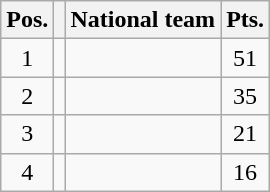<table class=wikitable>
<tr>
<th>Pos.</th>
<th></th>
<th>National team</th>
<th>Pts.</th>
</tr>
<tr align=center>
<td>1</td>
<td></td>
<td align=left></td>
<td>51</td>
</tr>
<tr align=center>
<td>2</td>
<td></td>
<td align=left></td>
<td>35</td>
</tr>
<tr align=center>
<td>3</td>
<td></td>
<td align=left></td>
<td>21</td>
</tr>
<tr align=center>
<td>4</td>
<td></td>
<td align=left></td>
<td>16</td>
</tr>
</table>
